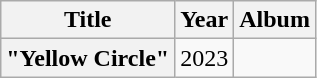<table class="wikitable plainrowheaders" style="text-align:center">
<tr>
<th scope="col">Title</th>
<th scope="col">Year</th>
<th scope="col">Album</th>
</tr>
<tr>
<th scope="row">"Yellow Circle"<br></th>
<td>2023</td>
<td></td>
</tr>
</table>
